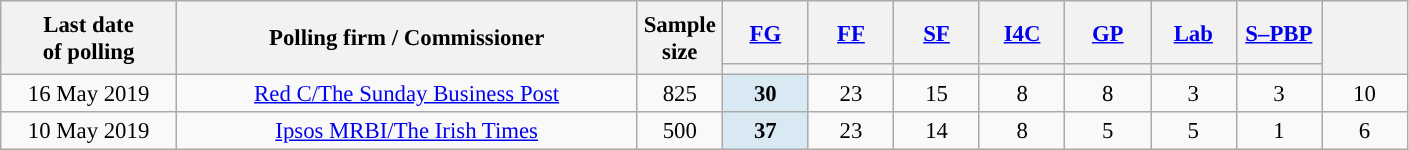<table class="wikitable sortable collapsible" style="text-align:center;font-size:95%;">
<tr style="height:42px;">
<th style="width:110px;" rowspan="2">Last date<br>of polling</th>
<th style="width:300px;" rowspan="2">Polling firm / Commissioner</th>
<th class="unsortable" style="width:50px;" rowspan="2">Sample<br>size</th>
<th class="unsortable" style="width:50px;"><a href='#'>FG</a></th>
<th class="unsortable" style="width:50px;"><a href='#'>FF</a></th>
<th class="unsortable" style="width:50px;"><a href='#'>SF</a></th>
<th class="unsortable" style="width:50px;"><a href='#'>I4C</a></th>
<th class="unsortable" style="width:50px;"><a href='#'>GP</a></th>
<th class="unsortable" style="width:50px;"><a href='#'>Lab</a></th>
<th class="unsortable" style="width:50px;"><a href='#'>S–PBP</a></th>
<th class="unsortable" style="width:50px;" rowspan="2"></th>
</tr>
<tr>
<th style="color:inherit;background:"></th>
<th style="color:inherit;background:"></th>
<th style="color:inherit;background:"></th>
<th style="color:inherit;background:"></th>
<th style="color:inherit;background:"></th>
<th style="color:inherit;background:"></th>
<th style="color:inherit;background:"></th>
</tr>
<tr>
<td>16 May 2019</td>
<td data-sort-value="RedC1"><a href='#'>Red C/The Sunday Business Post</a></td>
<td>825</td>
<td style="background:#D9E9F4"><strong>30</strong></td>
<td>23</td>
<td>15</td>
<td>8</td>
<td>8</td>
<td>3</td>
<td>3</td>
<td>10</td>
</tr>
<tr>
<td>10 May 2019</td>
<td data-sort-value="IpsosMRBI1"><a href='#'>Ipsos MRBI/The Irish Times</a></td>
<td>500</td>
<td style="background:#D9E9F4"><strong>37</strong></td>
<td>23</td>
<td>14</td>
<td>8</td>
<td>5</td>
<td>5</td>
<td>1</td>
<td>6</td>
</tr>
</table>
